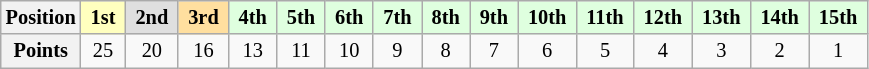<table class="wikitable" style="font-size:85%; text-align:center">
<tr>
<th>Position</th>
<td style="background:#ffffbf;"> <strong>1st</strong> </td>
<td style="background:#dfdfdf;"> <strong>2nd</strong> </td>
<td style="background:#ffdf9f;"> <strong>3rd</strong> </td>
<td style="background:#dfffdf;"> <strong>4th</strong> </td>
<td style="background:#dfffdf;"> <strong>5th</strong> </td>
<td style="background:#dfffdf;"> <strong>6th</strong> </td>
<td style="background:#dfffdf;"> <strong>7th</strong> </td>
<td style="background:#dfffdf;"> <strong>8th</strong> </td>
<td style="background:#dfffdf;"> <strong>9th</strong> </td>
<td style="background:#dfffdf;"> <strong>10th</strong> </td>
<td style="background:#dfffdf;"> <strong>11th</strong> </td>
<td style="background:#dfffdf;"> <strong>12th</strong> </td>
<td style="background:#dfffdf;"> <strong>13th</strong> </td>
<td style="background:#dfffdf;"> <strong>14th</strong> </td>
<td style="background:#dfffdf;"> <strong>15th</strong> </td>
</tr>
<tr>
<th>Points</th>
<td>25</td>
<td>20</td>
<td>16</td>
<td>13</td>
<td>11</td>
<td>10</td>
<td>9</td>
<td>8</td>
<td>7</td>
<td>6</td>
<td>5</td>
<td>4</td>
<td>3</td>
<td>2</td>
<td>1</td>
</tr>
</table>
